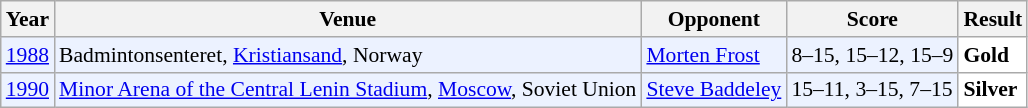<table class="sortable wikitable" style="font-size: 90%;">
<tr>
<th>Year</th>
<th>Venue</th>
<th>Opponent</th>
<th>Score</th>
<th>Result</th>
</tr>
<tr style="background:#ECF2FF">
<td align="center"><a href='#'>1988</a></td>
<td align="left">Badmintonsenteret, <a href='#'>Kristiansand</a>, Norway</td>
<td align="left"> <a href='#'>Morten Frost</a></td>
<td align="left">8–15, 15–12, 15–9</td>
<td style="text-align:left; background:white"> <strong>Gold</strong></td>
</tr>
<tr style="background:#ECF2FF">
<td align="center"><a href='#'>1990</a></td>
<td align="left"><a href='#'>Minor Arena of the Central Lenin Stadium</a>, <a href='#'>Moscow</a>, Soviet Union</td>
<td align="left"> <a href='#'>Steve Baddeley</a></td>
<td align="left">15–11, 3–15, 7–15</td>
<td style="text-align:left; background:white"> <strong>Silver</strong></td>
</tr>
</table>
